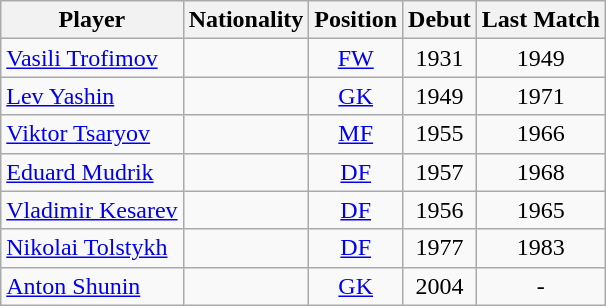<table class="wikitable" style="text-align:center;margin-left:1em">
<tr>
<th scope="col">Player</th>
<th scope="col">Nationality</th>
<th scope="col">Position</th>
<th scope="col">Debut</th>
<th scope="col">Last Match</th>
</tr>
<tr>
<td align="left"><a href='#'>Vasili Trofimov</a></td>
<td></td>
<td><a href='#'>FW</a></td>
<td>1931</td>
<td>1949</td>
</tr>
<tr>
<td align="left"><a href='#'>Lev Yashin</a></td>
<td></td>
<td><a href='#'>GK</a></td>
<td>1949</td>
<td>1971</td>
</tr>
<tr>
<td align="left"><a href='#'>Viktor Tsaryov</a></td>
<td> </td>
<td><a href='#'>MF</a></td>
<td>1955</td>
<td>1966</td>
</tr>
<tr>
<td align="left"><a href='#'>Eduard Mudrik</a></td>
<td> </td>
<td><a href='#'>DF</a></td>
<td>1957</td>
<td>1968</td>
</tr>
<tr>
<td align="left"><a href='#'>Vladimir Kesarev</a></td>
<td> </td>
<td><a href='#'>DF</a></td>
<td>1956</td>
<td>1965</td>
</tr>
<tr>
<td align="left"><a href='#'>Nikolai Tolstykh</a></td>
<td> </td>
<td><a href='#'>DF</a></td>
<td>1977</td>
<td>1983</td>
</tr>
<tr>
<td align="left"><a href='#'>Anton Shunin</a></td>
<td></td>
<td><a href='#'>GK</a></td>
<td>2004</td>
<td>-</td>
</tr>
</table>
